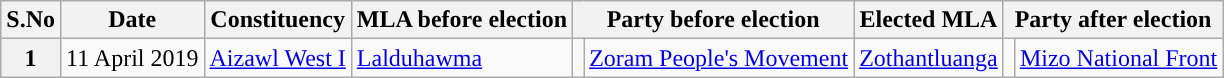<table class="wikitable sortable">
<tr>
<th>S.No</th>
<th>Date</th>
<th>Constituency</th>
<th>MLA before election</th>
<th colspan="2">Party before election</th>
<th>Elected MLA</th>
<th colspan="2">Party after election</th>
</tr>
<tr>
<th>1</th>
<td>11 April 2019</td>
<td><a href='#'>Aizawl West I</a></td>
<td><a href='#'>Lalduhawma</a></td>
<td></td>
<td><a href='#'>Zoram People's Movement</a></td>
<td><a href='#'>Zothantluanga</a></td>
<td></td>
<td><a href='#'>Mizo National Front</a></td>
</tr>
</table>
